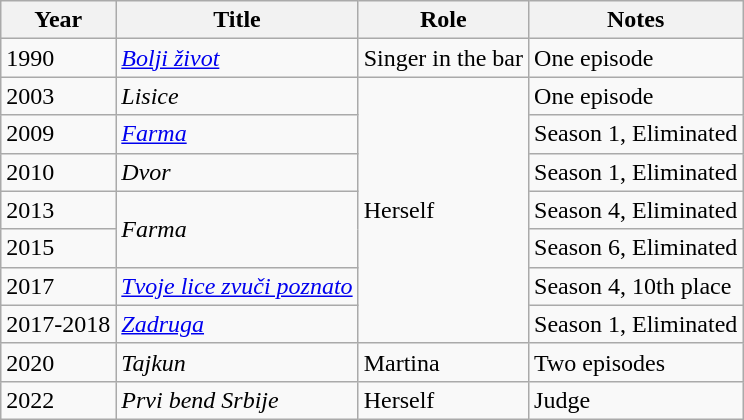<table class="wikitable">
<tr>
<th>Year</th>
<th>Title</th>
<th>Role</th>
<th>Notes</th>
</tr>
<tr>
<td>1990</td>
<td><em><a href='#'>Bolji život</a></em></td>
<td>Singer in the bar</td>
<td>One episode</td>
</tr>
<tr>
<td>2003</td>
<td><em>Lisice</em></td>
<td rowspan="7">Herself</td>
<td>One episode</td>
</tr>
<tr>
<td>2009</td>
<td><em><a href='#'>Farma</a></em></td>
<td>Season 1, Eliminated</td>
</tr>
<tr>
<td>2010</td>
<td><em>Dvor</em></td>
<td>Season 1, Eliminated</td>
</tr>
<tr>
<td>2013</td>
<td rowspan="2"><em>Farma</em></td>
<td>Season 4, Eliminated</td>
</tr>
<tr>
<td>2015</td>
<td>Season 6, Eliminated</td>
</tr>
<tr>
<td>2017</td>
<td><em><a href='#'>Tvoje lice zvuči poznato</a></em></td>
<td>Season 4, 10th place</td>
</tr>
<tr>
<td>2017-2018</td>
<td><em><a href='#'>Zadruga</a></em></td>
<td>Season 1, Eliminated</td>
</tr>
<tr>
<td>2020</td>
<td><em>Tajkun</em></td>
<td>Martina</td>
<td>Two episodes</td>
</tr>
<tr>
<td>2022</td>
<td><em>Prvi bend Srbije</em></td>
<td>Herself</td>
<td>Judge</td>
</tr>
</table>
